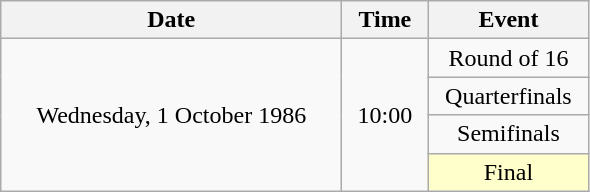<table class = "wikitable" style="text-align:center;">
<tr>
<th width=220>Date</th>
<th width=50>Time</th>
<th width=100>Event</th>
</tr>
<tr>
<td rowspan=4>Wednesday, 1 October 1986</td>
<td rowspan=4>10:00</td>
<td>Round of 16</td>
</tr>
<tr>
<td>Quarterfinals</td>
</tr>
<tr>
<td>Semifinals</td>
</tr>
<tr>
<td bgcolor=ffffcc>Final</td>
</tr>
</table>
